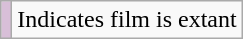<table class="wikitable">
<tr>
<td style="background-color: #D8BFD8;"></td>
<td>Indicates film is extant</td>
</tr>
</table>
